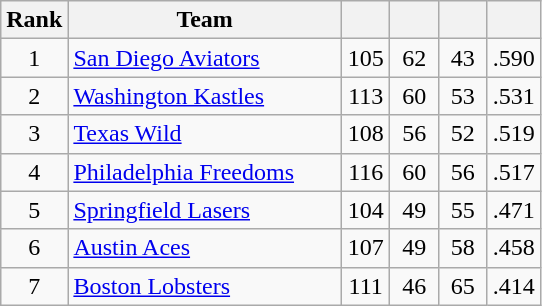<table class="wikitable sortable" style="text-align:left">
<tr>
<th width="25px">Rank</th>
<th width="175px">Team</th>
<th width="25px"></th>
<th width="25px"></th>
<th width="25px"></th>
<th width="25px"></th>
</tr>
<tr>
<td style="text-align:center">1</td>
<td><a href='#'>San Diego Aviators</a></td>
<td style="text-align:center">105</td>
<td style="text-align:center">62</td>
<td style="text-align:center">43</td>
<td style="text-align:center">.590</td>
</tr>
<tr>
<td style="text-align:center">2</td>
<td><a href='#'>Washington Kastles</a></td>
<td style="text-align:center">113</td>
<td style="text-align:center">60</td>
<td style="text-align:center">53</td>
<td style="text-align:center">.531</td>
</tr>
<tr>
<td style="text-align:center">3</td>
<td><a href='#'>Texas Wild</a></td>
<td style="text-align:center">108</td>
<td style="text-align:center">56</td>
<td style="text-align:center">52</td>
<td style="text-align:center">.519</td>
</tr>
<tr>
<td style="text-align:center">4</td>
<td><a href='#'>Philadelphia Freedoms</a></td>
<td style="text-align:center">116</td>
<td style="text-align:center">60</td>
<td style="text-align:center">56</td>
<td style="text-align:center">.517</td>
</tr>
<tr>
<td style="text-align:center">5</td>
<td><a href='#'>Springfield Lasers</a></td>
<td style="text-align:center">104</td>
<td style="text-align:center">49</td>
<td style="text-align:center">55</td>
<td style="text-align:center">.471</td>
</tr>
<tr>
<td style="text-align:center">6</td>
<td><a href='#'>Austin Aces</a></td>
<td style="text-align:center">107</td>
<td style="text-align:center">49</td>
<td style="text-align:center">58</td>
<td style="text-align:center">.458</td>
</tr>
<tr>
<td style="text-align:center">7</td>
<td><a href='#'>Boston Lobsters</a></td>
<td style="text-align:center">111</td>
<td style="text-align:center">46</td>
<td style="text-align:center">65</td>
<td style="text-align:center">.414</td>
</tr>
</table>
